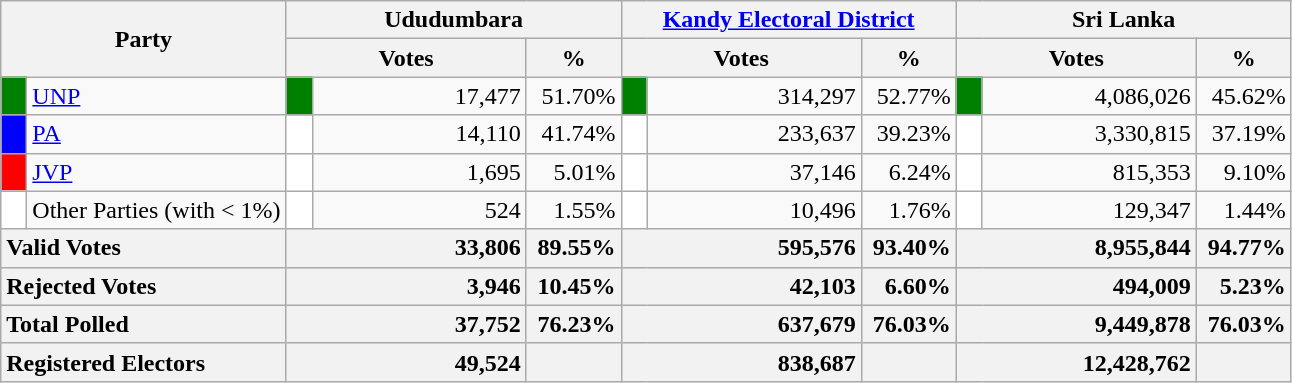<table class="wikitable">
<tr>
<th colspan="2" width="144px"rowspan="2">Party</th>
<th colspan="3" width="216px">Ududumbara</th>
<th colspan="3" width="216px"><a href='#'>Kandy Electoral District</a></th>
<th colspan="3" width="216px">Sri Lanka</th>
</tr>
<tr>
<th colspan="2" width="144px">Votes</th>
<th>%</th>
<th colspan="2" width="144px">Votes</th>
<th>%</th>
<th colspan="2" width="144px">Votes</th>
<th>%</th>
</tr>
<tr>
<td style="background-color:green;" width="10px"></td>
<td style="text-align:left;"><a href='#'>UNP</a></td>
<td style="background-color:green;" width="10px"></td>
<td style="text-align:right;">17,477</td>
<td style="text-align:right;">51.70%</td>
<td style="background-color:green;" width="10px"></td>
<td style="text-align:right;">314,297</td>
<td style="text-align:right;">52.77%</td>
<td style="background-color:green;" width="10px"></td>
<td style="text-align:right;">4,086,026</td>
<td style="text-align:right;">45.62%</td>
</tr>
<tr>
<td style="background-color:blue;" width="10px"></td>
<td style="text-align:left;"><a href='#'>PA</a></td>
<td style="background-color:white;" width="10px"></td>
<td style="text-align:right;">14,110</td>
<td style="text-align:right;">41.74%</td>
<td style="background-color:white;" width="10px"></td>
<td style="text-align:right;">233,637</td>
<td style="text-align:right;">39.23%</td>
<td style="background-color:white;" width="10px"></td>
<td style="text-align:right;">3,330,815</td>
<td style="text-align:right;">37.19%</td>
</tr>
<tr>
<td style="background-color:red;" width="10px"></td>
<td style="text-align:left;"><a href='#'>JVP</a></td>
<td style="background-color:white;" width="10px"></td>
<td style="text-align:right;">1,695</td>
<td style="text-align:right;">5.01%</td>
<td style="background-color:white;" width="10px"></td>
<td style="text-align:right;">37,146</td>
<td style="text-align:right;">6.24%</td>
<td style="background-color:white;" width="10px"></td>
<td style="text-align:right;">815,353</td>
<td style="text-align:right;">9.10%</td>
</tr>
<tr>
<td style="background-color:white;" width="10px"></td>
<td style="text-align:left;">Other Parties (with < 1%)</td>
<td style="background-color:white;" width="10px"></td>
<td style="text-align:right;">524</td>
<td style="text-align:right;">1.55%</td>
<td style="background-color:white;" width="10px"></td>
<td style="text-align:right;">10,496</td>
<td style="text-align:right;">1.76%</td>
<td style="background-color:white;" width="10px"></td>
<td style="text-align:right;">129,347</td>
<td style="text-align:right;">1.44%</td>
</tr>
<tr>
<th colspan="2" width="144px"style="text-align:left;">Valid Votes</th>
<th style="text-align:right;"colspan="2" width="144px">33,806</th>
<th style="text-align:right;">89.55%</th>
<th style="text-align:right;"colspan="2" width="144px">595,576</th>
<th style="text-align:right;">93.40%</th>
<th style="text-align:right;"colspan="2" width="144px">8,955,844</th>
<th style="text-align:right;">94.77%</th>
</tr>
<tr>
<th colspan="2" width="144px"style="text-align:left;">Rejected Votes</th>
<th style="text-align:right;"colspan="2" width="144px">3,946</th>
<th style="text-align:right;">10.45%</th>
<th style="text-align:right;"colspan="2" width="144px">42,103</th>
<th style="text-align:right;">6.60%</th>
<th style="text-align:right;"colspan="2" width="144px">494,009</th>
<th style="text-align:right;">5.23%</th>
</tr>
<tr>
<th colspan="2" width="144px"style="text-align:left;">Total Polled</th>
<th style="text-align:right;"colspan="2" width="144px">37,752</th>
<th style="text-align:right;">76.23%</th>
<th style="text-align:right;"colspan="2" width="144px">637,679</th>
<th style="text-align:right;">76.03%</th>
<th style="text-align:right;"colspan="2" width="144px">9,449,878</th>
<th style="text-align:right;">76.03%</th>
</tr>
<tr>
<th colspan="2" width="144px"style="text-align:left;">Registered Electors</th>
<th style="text-align:right;"colspan="2" width="144px">49,524</th>
<th></th>
<th style="text-align:right;"colspan="2" width="144px">838,687</th>
<th></th>
<th style="text-align:right;"colspan="2" width="144px">12,428,762</th>
<th></th>
</tr>
</table>
